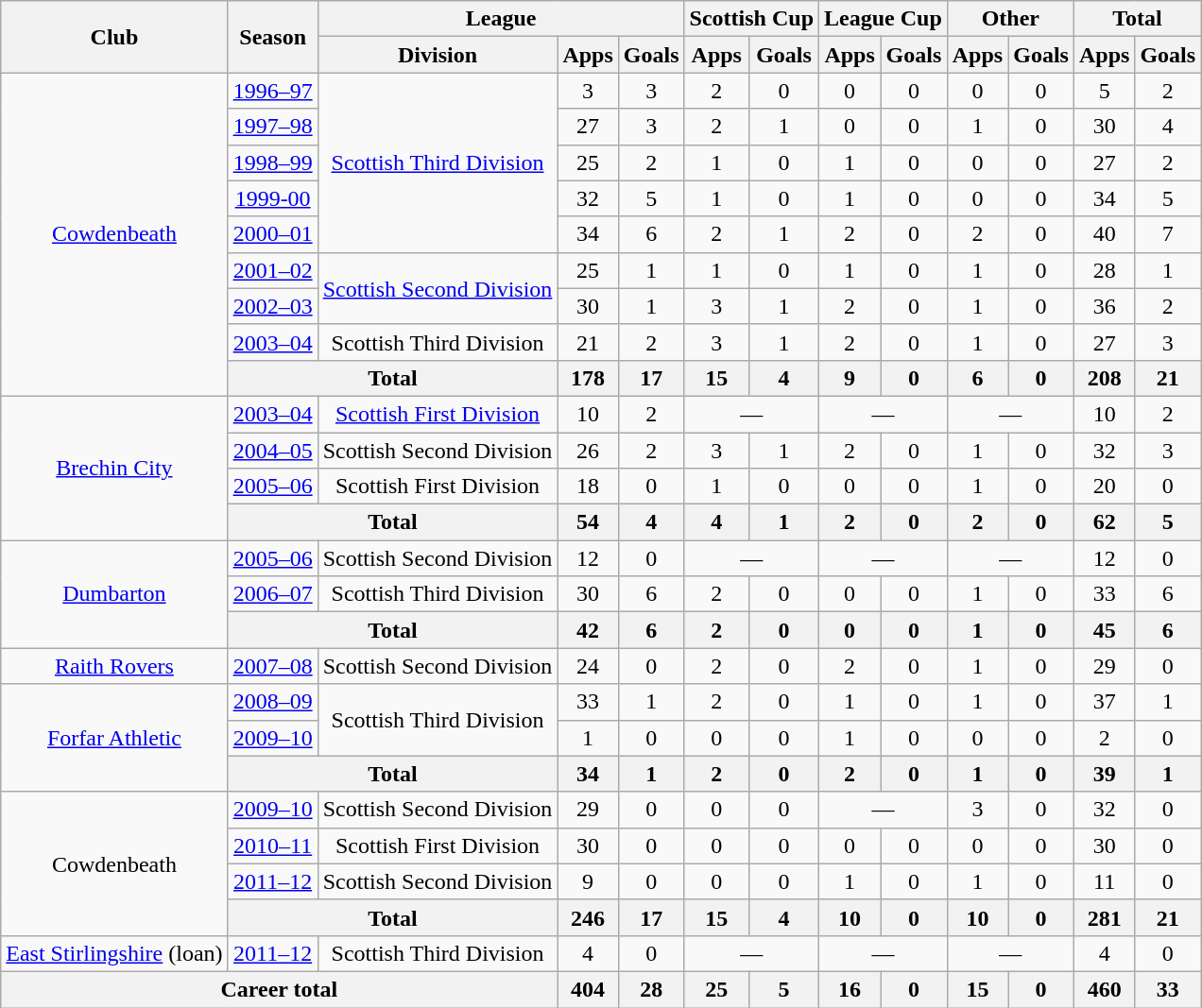<table class="wikitable" style="text-align: center">
<tr>
<th rowspan="2">Club</th>
<th rowspan="2">Season</th>
<th colspan="3">League</th>
<th colspan="2">Scottish Cup</th>
<th colspan="2">League Cup</th>
<th colspan="2">Other</th>
<th colspan="2">Total</th>
</tr>
<tr>
<th>Division</th>
<th>Apps</th>
<th>Goals</th>
<th>Apps</th>
<th>Goals</th>
<th>Apps</th>
<th>Goals</th>
<th>Apps</th>
<th>Goals</th>
<th>Apps</th>
<th>Goals</th>
</tr>
<tr>
<td rowspan="9"><a href='#'>Cowdenbeath</a></td>
<td><a href='#'>1996–97</a></td>
<td rowspan="5"><a href='#'>Scottish Third Division</a></td>
<td>3</td>
<td>3</td>
<td>2</td>
<td>0</td>
<td>0</td>
<td>0</td>
<td>0</td>
<td>0</td>
<td>5</td>
<td>2</td>
</tr>
<tr>
<td><a href='#'>1997–98</a></td>
<td>27</td>
<td>3</td>
<td>2</td>
<td>1</td>
<td>0</td>
<td>0</td>
<td>1</td>
<td>0</td>
<td>30</td>
<td>4</td>
</tr>
<tr>
<td><a href='#'>1998–99</a></td>
<td>25</td>
<td>2</td>
<td>1</td>
<td>0</td>
<td>1</td>
<td>0</td>
<td>0</td>
<td>0</td>
<td>27</td>
<td>2</td>
</tr>
<tr>
<td><a href='#'>1999-00</a></td>
<td>32</td>
<td>5</td>
<td>1</td>
<td>0</td>
<td>1</td>
<td>0</td>
<td>0</td>
<td>0</td>
<td>34</td>
<td>5</td>
</tr>
<tr>
<td><a href='#'>2000–01</a></td>
<td>34</td>
<td>6</td>
<td>2</td>
<td>1</td>
<td>2</td>
<td>0</td>
<td>2</td>
<td>0</td>
<td>40</td>
<td>7</td>
</tr>
<tr>
<td><a href='#'>2001–02</a></td>
<td rowspan="2"><a href='#'>Scottish Second Division</a></td>
<td>25</td>
<td>1</td>
<td>1</td>
<td>0</td>
<td>1</td>
<td>0</td>
<td>1</td>
<td>0</td>
<td>28</td>
<td>1</td>
</tr>
<tr>
<td><a href='#'>2002–03</a></td>
<td>30</td>
<td>1</td>
<td>3</td>
<td>1</td>
<td>2</td>
<td>0</td>
<td>1</td>
<td>0</td>
<td>36</td>
<td>2</td>
</tr>
<tr>
<td><a href='#'>2003–04</a></td>
<td>Scottish Third Division</td>
<td>21</td>
<td>2</td>
<td>3</td>
<td>1</td>
<td>2</td>
<td>0</td>
<td>1</td>
<td>0</td>
<td>27</td>
<td>3</td>
</tr>
<tr>
<th colspan="2">Total</th>
<th>178</th>
<th>17</th>
<th>15</th>
<th>4</th>
<th>9</th>
<th>0</th>
<th>6</th>
<th>0</th>
<th>208</th>
<th>21</th>
</tr>
<tr>
<td rowspan="4"><a href='#'>Brechin City</a></td>
<td><a href='#'>2003–04</a></td>
<td><a href='#'>Scottish First Division</a></td>
<td>10</td>
<td>2</td>
<td colspan="2">—</td>
<td colspan="2">—</td>
<td colspan="2">—</td>
<td>10</td>
<td>2</td>
</tr>
<tr>
<td><a href='#'>2004–05</a></td>
<td>Scottish Second Division</td>
<td>26</td>
<td>2</td>
<td>3</td>
<td>1</td>
<td>2</td>
<td>0</td>
<td>1</td>
<td>0</td>
<td>32</td>
<td>3</td>
</tr>
<tr>
<td><a href='#'>2005–06</a></td>
<td>Scottish First Division</td>
<td>18</td>
<td>0</td>
<td>1</td>
<td>0</td>
<td>0</td>
<td>0</td>
<td>1</td>
<td>0</td>
<td>20</td>
<td>0</td>
</tr>
<tr>
<th colspan="2">Total</th>
<th>54</th>
<th>4</th>
<th>4</th>
<th>1</th>
<th>2</th>
<th>0</th>
<th>2</th>
<th>0</th>
<th>62</th>
<th>5</th>
</tr>
<tr>
<td rowspan="3"><a href='#'>Dumbarton</a></td>
<td><a href='#'>2005–06</a></td>
<td>Scottish Second Division</td>
<td>12</td>
<td>0</td>
<td colspan="2">—</td>
<td colspan="2">—</td>
<td colspan="2">—</td>
<td>12</td>
<td>0</td>
</tr>
<tr>
<td><a href='#'>2006–07</a></td>
<td>Scottish Third Division</td>
<td>30</td>
<td>6</td>
<td>2</td>
<td>0</td>
<td>0</td>
<td>0</td>
<td>1</td>
<td>0</td>
<td>33</td>
<td>6</td>
</tr>
<tr>
<th colspan="2">Total</th>
<th>42</th>
<th>6</th>
<th>2</th>
<th>0</th>
<th>0</th>
<th>0</th>
<th>1</th>
<th>0</th>
<th>45</th>
<th>6</th>
</tr>
<tr>
<td><a href='#'>Raith Rovers</a></td>
<td><a href='#'>2007–08</a></td>
<td>Scottish Second Division</td>
<td>24</td>
<td>0</td>
<td>2</td>
<td>0</td>
<td>2</td>
<td>0</td>
<td>1</td>
<td>0</td>
<td>29</td>
<td>0</td>
</tr>
<tr>
<td rowspan="3"><a href='#'>Forfar Athletic</a></td>
<td><a href='#'>2008–09</a></td>
<td rowspan="2">Scottish Third Division</td>
<td>33</td>
<td>1</td>
<td>2</td>
<td>0</td>
<td>1</td>
<td>0</td>
<td>1</td>
<td>0</td>
<td>37</td>
<td>1</td>
</tr>
<tr>
<td><a href='#'>2009–10</a></td>
<td>1</td>
<td>0</td>
<td>0</td>
<td>0</td>
<td>1</td>
<td>0</td>
<td>0</td>
<td>0</td>
<td>2</td>
<td>0</td>
</tr>
<tr>
<th colspan="2">Total</th>
<th>34</th>
<th>1</th>
<th>2</th>
<th>0</th>
<th>2</th>
<th>0</th>
<th>1</th>
<th>0</th>
<th>39</th>
<th>1</th>
</tr>
<tr>
<td rowspan="4">Cowdenbeath</td>
<td><a href='#'>2009–10</a></td>
<td>Scottish Second Division</td>
<td>29</td>
<td>0</td>
<td>0</td>
<td>0</td>
<td colspan="2">—</td>
<td>3</td>
<td>0</td>
<td>32</td>
<td>0</td>
</tr>
<tr>
<td><a href='#'>2010–11</a></td>
<td>Scottish First Division</td>
<td>30</td>
<td>0</td>
<td>0</td>
<td>0</td>
<td>0</td>
<td>0</td>
<td>0</td>
<td>0</td>
<td>30</td>
<td>0</td>
</tr>
<tr>
<td><a href='#'>2011–12</a></td>
<td>Scottish Second Division</td>
<td>9</td>
<td>0</td>
<td>0</td>
<td>0</td>
<td>1</td>
<td>0</td>
<td>1</td>
<td>0</td>
<td>11</td>
<td>0</td>
</tr>
<tr>
<th colspan="2">Total</th>
<th>246</th>
<th>17</th>
<th>15</th>
<th>4</th>
<th>10</th>
<th>0</th>
<th>10</th>
<th>0</th>
<th>281</th>
<th>21</th>
</tr>
<tr>
<td><a href='#'>East Stirlingshire</a> (loan)</td>
<td><a href='#'>2011–12</a></td>
<td>Scottish Third Division</td>
<td>4</td>
<td>0</td>
<td colspan="2">—</td>
<td colspan="2">—</td>
<td colspan="2">—</td>
<td>4</td>
<td>0</td>
</tr>
<tr>
<th colspan="3">Career total</th>
<th>404</th>
<th>28</th>
<th>25</th>
<th>5</th>
<th>16</th>
<th>0</th>
<th>15</th>
<th>0</th>
<th>460</th>
<th>33</th>
</tr>
</table>
